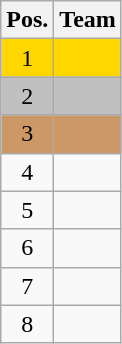<table class="wikitable">
<tr>
<th width=>Pos.</th>
<th width=>Team</th>
</tr>
<tr style="background:gold;">
<td align=center>1</td>
<td></td>
</tr>
<tr style="background:silver;">
<td align=center>2</td>
<td></td>
</tr>
<tr style="background:#cc9966;">
<td align=center>3</td>
<td></td>
</tr>
<tr>
<td align=center>4</td>
<td></td>
</tr>
<tr>
<td align=center>5</td>
<td></td>
</tr>
<tr>
<td align=center>6</td>
<td></td>
</tr>
<tr>
<td align=center>7</td>
<td></td>
</tr>
<tr>
<td align=center>8</td>
<td></td>
</tr>
</table>
